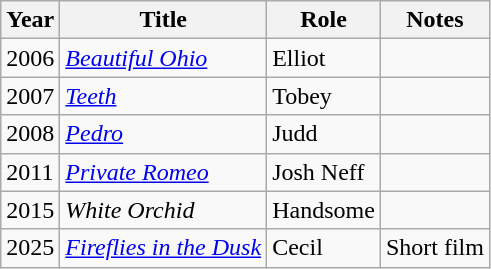<table class="wikitable sortable">
<tr>
<th>Year</th>
<th>Title</th>
<th>Role</th>
<th class="unsortable">Notes</th>
</tr>
<tr>
<td>2006</td>
<td><em><a href='#'>Beautiful Ohio</a></em></td>
<td>Elliot</td>
<td></td>
</tr>
<tr>
<td>2007</td>
<td><em><a href='#'>Teeth</a></em></td>
<td>Tobey</td>
<td></td>
</tr>
<tr>
<td>2008</td>
<td><em><a href='#'>Pedro</a></em></td>
<td>Judd</td>
<td></td>
</tr>
<tr>
<td>2011</td>
<td><em><a href='#'>Private Romeo</a></em></td>
<td>Josh Neff</td>
<td></td>
</tr>
<tr>
<td>2015</td>
<td><em>White Orchid</em></td>
<td>Handsome</td>
<td></td>
</tr>
<tr>
<td>2025</td>
<td><em><a href='#'>Fireflies in the Dusk</a></em></td>
<td>Cecil</td>
<td>Short film</td>
</tr>
</table>
